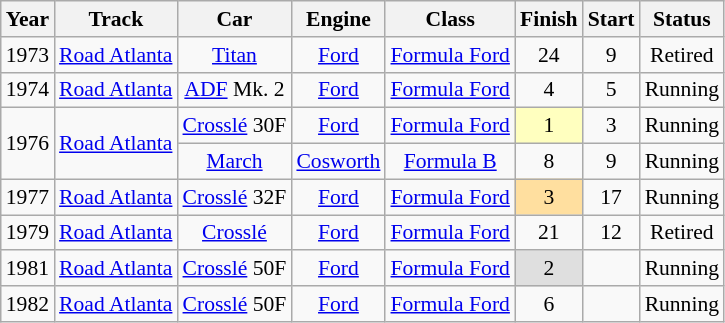<table class="wikitable" style="text-align:center; font-size:90%">
<tr>
<th>Year</th>
<th>Track</th>
<th>Car</th>
<th>Engine</th>
<th>Class</th>
<th>Finish</th>
<th>Start</th>
<th>Status</th>
</tr>
<tr>
<td>1973</td>
<td><a href='#'>Road Atlanta</a></td>
<td><a href='#'>Titan</a></td>
<td><a href='#'>Ford</a></td>
<td><a href='#'>Formula Ford</a></td>
<td>24</td>
<td>9</td>
<td>Retired</td>
</tr>
<tr>
<td>1974</td>
<td><a href='#'>Road Atlanta</a></td>
<td><a href='#'>ADF</a> Mk. 2</td>
<td><a href='#'>Ford</a></td>
<td><a href='#'>Formula Ford</a></td>
<td>4</td>
<td>5</td>
<td>Running</td>
</tr>
<tr>
<td rowspan=2>1976</td>
<td rowspan=2><a href='#'>Road Atlanta</a></td>
<td><a href='#'>Crosslé</a> 30F</td>
<td><a href='#'>Ford</a></td>
<td><a href='#'>Formula Ford</a></td>
<td style="background:#FFFFBF;">1</td>
<td>3</td>
<td>Running</td>
</tr>
<tr>
<td><a href='#'>March</a></td>
<td><a href='#'>Cosworth</a></td>
<td><a href='#'>Formula B</a></td>
<td>8</td>
<td>9</td>
<td>Running</td>
</tr>
<tr>
<td>1977</td>
<td><a href='#'>Road Atlanta</a></td>
<td><a href='#'>Crosslé</a> 32F</td>
<td><a href='#'>Ford</a></td>
<td><a href='#'>Formula Ford</a></td>
<td style="background:#FFDF9F;">3</td>
<td>17</td>
<td>Running</td>
</tr>
<tr>
<td>1979</td>
<td><a href='#'>Road Atlanta</a></td>
<td><a href='#'>Crosslé</a></td>
<td><a href='#'>Ford</a></td>
<td><a href='#'>Formula Ford</a></td>
<td>21</td>
<td>12</td>
<td>Retired</td>
</tr>
<tr>
<td>1981</td>
<td><a href='#'>Road Atlanta</a></td>
<td><a href='#'>Crosslé</a> 50F</td>
<td><a href='#'>Ford</a></td>
<td><a href='#'>Formula Ford</a></td>
<td style="background:#DFDFDF;">2</td>
<td></td>
<td>Running</td>
</tr>
<tr>
<td>1982</td>
<td><a href='#'>Road Atlanta</a></td>
<td><a href='#'>Crosslé</a> 50F</td>
<td><a href='#'>Ford</a></td>
<td><a href='#'>Formula Ford</a></td>
<td>6</td>
<td></td>
<td>Running</td>
</tr>
</table>
